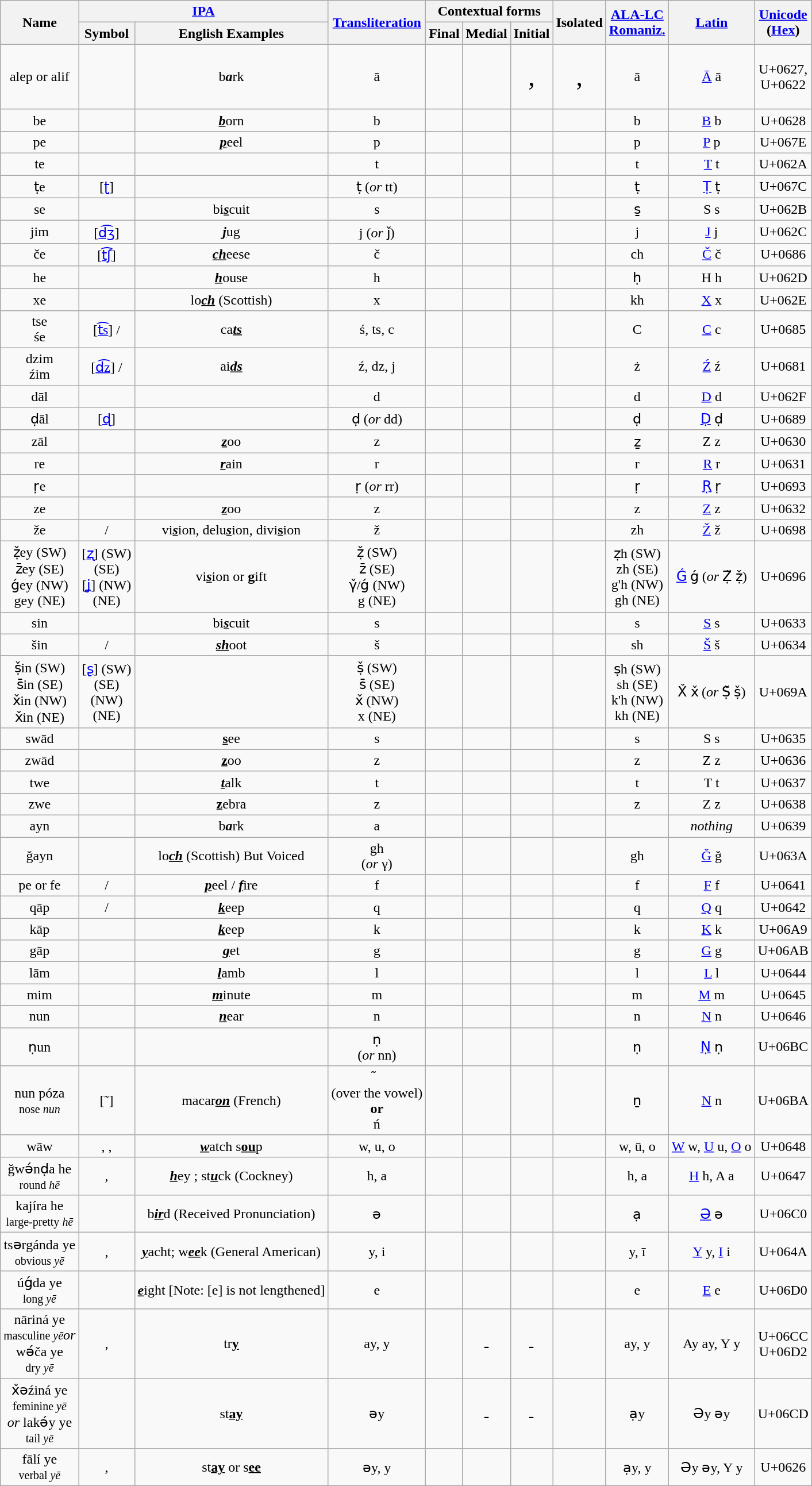<table class="wikitable">
<tr align="center">
<th rowspan="2">Name</th>
<th colspan="2"><a href='#'>IPA</a></th>
<th rowspan="2"><a href='#'>Transliteration</a></th>
<th colspan="3">Contextual forms</th>
<th rowspan="2">Isolated</th>
<th rowspan="2"><a href='#'>ALA-LC<br>Romaniz.</a></th>
<th rowspan="2"><a href='#'>Latin</a></th>
<th rowspan="2"><a href='#'>Unicode</a><br>(<a href='#'>Hex</a>)</th>
</tr>
<tr>
<th>Symbol</th>
<th>English Examples</th>
<th>Final</th>
<th>Medial</th>
<th>Initial</th>
</tr>
<tr align="center">
<td>alep or alif</td>
<td></td>
<td>b<strong><em>a</em></strong>rk</td>
<td>ā</td>
<td style="font-size:190%;line-height:180%;padding:10px;"></td>
<td style="font-size:190%;line-height:180%;padding:10px;"></td>
<td style="font-size:190%;line-height:180%;padding:10px;">, </td>
<td style="font-size:190%;line-height:180%;padding:10px;">, </td>
<td>ā</td>
<td><a href='#'>Ā</a> ā</td>
<td>U+0627,<br>U+0622</td>
</tr>
<tr align="center">
<td>be</td>
<td></td>
<td><strong><u><em>b</em></u></strong>orn</td>
<td>b</td>
<td style="font-size:190%;line-height:180%;padding:10px;"></td>
<td style="font-size:190%;line-height:180%;padding:10px;"></td>
<td style="font-size:190%;line-height:180%;padding:10px;"></td>
<td style="font-size:190%;line-height:180%;padding:10px;"></td>
<td>b</td>
<td><a href='#'>B</a> b</td>
<td>U+0628</td>
</tr>
<tr align="center">
<td>pe</td>
<td></td>
<td><strong><u><em>p</em></u></strong>eel</td>
<td>p</td>
<td style="font-size:190%;line-height:180%;padding:10px;"></td>
<td style="font-size:190%;line-height:180%;padding:10px;"></td>
<td style="font-size:190%;line-height:180%;padding:10px;"></td>
<td style="font-size:190%;line-height:180%;padding:10px;"></td>
<td>p</td>
<td><a href='#'>P</a> p</td>
<td>U+067E</td>
</tr>
<tr align="center">
<td>te</td>
<td></td>
<td></td>
<td>t</td>
<td style="font-size:190%;line-height:180%;padding:10px;"></td>
<td style="font-size:190%;line-height:180%;padding:10px;"></td>
<td style="font-size:190%;line-height:180%;padding:10px;"></td>
<td style="font-size:190%;line-height:180%;padding:10px;"></td>
<td>t</td>
<td><a href='#'>T</a> t</td>
<td>U+062A</td>
</tr>
<tr align="center">
<td>ṭe</td>
<td>[<a href='#'>ʈ</a>]</td>
<td></td>
<td>ṭ (<em>or</em> tt)</td>
<td style="font-size:190%;line-height:180%;padding:10px;"></td>
<td style="font-size:190%;line-height:180%;padding:10px;"></td>
<td style="font-size:190%;line-height:180%;padding:10px;"></td>
<td style="font-size:190%;line-height:180%;padding:10px;"></td>
<td>ṭ</td>
<td><a href='#'>Ṭ</a> ṭ</td>
<td>U+067C</td>
</tr>
<tr align="center">
<td>se</td>
<td></td>
<td>bi<strong><u><em>s</em></u></strong>cuit</td>
<td>s</td>
<td style="font-size:190%;line-height:180%;padding:10px;"></td>
<td style="font-size:190%;line-height:180%;padding:10px;"></td>
<td style="font-size:190%;line-height:180%;padding:10px;"></td>
<td style="font-size:190%;line-height:180%;padding:10px;"></td>
<td>s̱</td>
<td>S s</td>
<td>U+062B</td>
</tr>
<tr align="center">
<td>jim</td>
<td>[<a href='#'>d͡ʒ</a>]</td>
<td><strong><em><u>j</u></em></strong>ug</td>
<td>j (<em>or</em> ǰ)</td>
<td style="font-size:190%;line-height:180%;padding:10px;"></td>
<td style="font-size:190%;line-height:180%;padding:10px;"></td>
<td style="font-size:190%;line-height:180%;padding:10px;"></td>
<td style="font-size:190%;line-height:180%;padding:10px;"></td>
<td>j</td>
<td><a href='#'>J</a> j</td>
<td>U+062C</td>
</tr>
<tr align="center">
<td>če</td>
<td>[<a href='#'>t͡ʃ</a>]</td>
<td><strong><u><em>ch</em></u></strong>eese</td>
<td>č</td>
<td style="font-size:190%;line-height:180%;padding:10px;"></td>
<td style="font-size:190%;line-height:180%;padding:10px;"></td>
<td style="font-size:190%;line-height:180%;padding:10px;"></td>
<td style="font-size:190%;line-height:180%;padding:10px;"></td>
<td>ch</td>
<td><a href='#'>Č</a> č</td>
<td>U+0686</td>
</tr>
<tr align="center">
<td>he</td>
<td></td>
<td><strong><u><em>h</em></u></strong>ouse</td>
<td>h</td>
<td style="font-size:190%;line-height:180%;padding:10px;"></td>
<td style="font-size:190%;line-height:180%;padding:10px;"></td>
<td style="font-size:190%;line-height:180%;padding:10px;"></td>
<td style="font-size:190%;line-height:180%;padding:10px;"></td>
<td>ḥ</td>
<td>H h</td>
<td>U+062D</td>
</tr>
<tr align="center">
<td>xe</td>
<td></td>
<td>lo<strong><u><em>ch</em></u></strong> (Scottish)</td>
<td>x</td>
<td style="font-size:190%;line-height:180%;padding:10px;"></td>
<td style="font-size:190%;line-height:180%;padding:10px;"></td>
<td style="font-size:190%;line-height:180%;padding:10px;"></td>
<td style="font-size:190%;line-height:180%;padding:10px;"></td>
<td>kh</td>
<td><a href='#'>X</a> x</td>
<td>U+062E</td>
</tr>
<tr align="center">
<td>tse<br>śe</td>
<td>[<a href='#'>t͡s</a>] / </td>
<td>ca<strong><u><em>ts</em></u></strong></td>
<td>ś, ts, c</td>
<td style="font-size:190%;line-height:180%;padding:10px;"></td>
<td style="font-size:190%;line-height:180%;padding:10px;"></td>
<td style="font-size:190%;line-height:180%;padding:10px;"></td>
<td style="font-size:190%;line-height:180%;padding:10px;"></td>
<td>C</td>
<td><a href='#'>C</a> c</td>
<td>U+0685</td>
</tr>
<tr align="center">
<td>dzim<br>źim</td>
<td>[<a href='#'>d͡z</a>] / </td>
<td>ai<strong><u><em>ds</em></u></strong></td>
<td>ź, dz, j</td>
<td style="font-size:190%;line-height:180%;padding:10px;"></td>
<td style="font-size:190%;line-height:180%;padding:10px;"></td>
<td style="font-size:190%;line-height:180%;padding:10px;"></td>
<td style="font-size:190%;line-height:180%;padding:10px;"></td>
<td>ż</td>
<td><a href='#'>Ź</a> ź</td>
<td>U+0681</td>
</tr>
<tr align="center">
<td>dāl</td>
<td></td>
<td></td>
<td>d</td>
<td style="font-size:190%;line-height:180%;padding:10px;"></td>
<td style="font-size:190%;line-height:180%;padding:10px;"></td>
<td style="font-size:190%;line-height:180%;padding:10px;"></td>
<td style="font-size:190%;line-height:180%;padding:10px;"></td>
<td>d</td>
<td><a href='#'>D</a> d</td>
<td>U+062F</td>
</tr>
<tr align="center">
<td>ḍāl</td>
<td>[<a href='#'>ɖ</a>]</td>
<td></td>
<td>ḍ (<em>or</em> dd)</td>
<td style="font-size:190%;line-height:180%;padding:10px;"></td>
<td style="font-size:190%;line-height:180%;padding:10px;"></td>
<td style="font-size:190%;line-height:180%;padding:10px;"></td>
<td style="font-size:190%;line-height:180%;padding:10px;"></td>
<td>ḍ</td>
<td><a href='#'>Ḍ</a> ḍ</td>
<td>U+0689</td>
</tr>
<tr align="center">
<td>zāl</td>
<td></td>
<td><em><u><strong>z</strong></u></em>oo</td>
<td>z</td>
<td style="font-size:190%;line-height:180%;padding:10px;"></td>
<td style="font-size:190%;line-height:180%;padding:10px;"></td>
<td style="font-size:190%;line-height:180%;padding:10px;"></td>
<td style="font-size:190%;line-height:180%;padding:10px;"></td>
<td>ẕ</td>
<td>Z z</td>
<td>U+0630</td>
</tr>
<tr align="center">
<td>re</td>
<td></td>
<td><strong><u><em>r</em></u></strong>ain</td>
<td>r</td>
<td style="font-size:190%;line-height:180%;padding:10px;"></td>
<td style="font-size:190%;line-height:180%;padding:10px;"></td>
<td style="font-size:190%;line-height:180%;padding:10px;"></td>
<td style="font-size:190%;line-height:180%;padding:10px;"></td>
<td>r</td>
<td><a href='#'>R</a> r</td>
<td>U+0631</td>
</tr>
<tr align="center">
<td>ṛe</td>
<td></td>
<td></td>
<td>ṛ (<em>or</em> rr)</td>
<td style="font-size:190%;line-height:180%;padding:10px;"></td>
<td style="font-size:190%;line-height:180%;padding:10px;"></td>
<td style="font-size:190%;line-height:180%;padding:10px;"></td>
<td style="font-size:190%;line-height:180%;padding:10px;"></td>
<td>ṛ</td>
<td><a href='#'>Ṛ</a> ṛ</td>
<td>U+0693</td>
</tr>
<tr align="center">
<td>ze</td>
<td></td>
<td><strong><u><em>z</em></u></strong>oo</td>
<td>z</td>
<td style="font-size:190%;line-height:180%;padding:10px;"></td>
<td style="font-size:190%;line-height:180%;padding:10px;"></td>
<td style="font-size:190%;line-height:180%;padding:10px;"></td>
<td style="font-size:190%;line-height:180%;padding:10px;"></td>
<td>z</td>
<td><a href='#'>Z</a> z</td>
<td>U+0632</td>
</tr>
<tr align="center">
<td>že</td>
<td> / </td>
<td>vi<strong><u><em>s</em></u></strong>ion, delu<strong><u><em>s</em></u></strong>ion, divi<strong><u>s</u></strong>ion</td>
<td>ž</td>
<td style="font-size:190%;line-height:180%;padding:10px;"></td>
<td style="font-size:190%;line-height:180%;padding:10px;"></td>
<td style="font-size:190%;line-height:180%;padding:10px;"></td>
<td style="font-size:190%;line-height:180%;padding:10px;"></td>
<td>zh</td>
<td><a href='#'>Ž</a> ž</td>
<td>U+0698</td>
</tr>
<tr align="center">
<td>ẓ̌ey (SW)<br>z̄ey (SE)<br>ǵey  (NW)<br>gey  (NE)</td>
<td>[<a href='#'>ʐ</a>] (SW)<br> (SE)<br>[<a href='#'>ʝ</a>] (NW)<br> (NE)</td>
<td>vi<strong><u><em>s</em></u></strong>ion or <strong>g</strong>ift</td>
<td>ẓ̌ (SW)<br>z̄ (SE)<br>γ̌/ǵ (NW)<br>g (NE)</td>
<td style="font-size:190%;line-height:180%;padding:10px;"></td>
<td style="font-size:190%;line-height:180%;padding:10px;"></td>
<td style="font-size:190%;line-height:180%;padding:10px;"></td>
<td style="font-size:190%;line-height:180%;padding:10px;"></td>
<td>ẓh (SW)<br>zh (SE)<br>g'h (NW)<br>gh (NE)</td>
<td><a href='#'>Ǵ</a> ǵ (<em>or</em> Ẓ̌ ẓ̌)</td>
<td>U+0696</td>
</tr>
<tr align="center">
<td>sin</td>
<td></td>
<td>bi<strong><u><em>s</em></u></strong>cuit</td>
<td>s</td>
<td style="font-size:190%;line-height:180%;padding:10px;"></td>
<td style="font-size:190%;line-height:180%;padding:10px;"></td>
<td style="font-size:190%;line-height:180%;padding:10px;"></td>
<td style="font-size:190%;line-height:180%;padding:10px;"></td>
<td>s</td>
<td><a href='#'>S</a> s</td>
<td>U+0633</td>
</tr>
<tr align="center">
<td>šin</td>
<td> / </td>
<td><strong><u><em>sh</em></u></strong>oot</td>
<td>š</td>
<td style="font-size:190%;line-height:180%;padding:10px;"></td>
<td style="font-size:190%;line-height:180%;padding:10px;"></td>
<td style="font-size:190%;line-height:180%;padding:10px;"></td>
<td style="font-size:190%;line-height:180%;padding:10px;"></td>
<td>sh</td>
<td><a href='#'>Š</a> š</td>
<td>U+0634</td>
</tr>
<tr align="center">
<td>ṣ̌in (SW)<br>s̄in (SE)<br>x̌in (NW)<br>x̌in (NE)</td>
<td>[<a href='#'>ʂ</a>] (SW)<br> (SE)<br> (NW)<br> (NE)</td>
<td></td>
<td>ṣ̌ (SW)<br>s̄ (SE)<br>x̌ (NW)<br>x (NE)</td>
<td style="font-size:190%;line-height:180%;padding:10px;"></td>
<td style="font-size:190%;line-height:180%;padding:10px;"></td>
<td style="font-size:190%;line-height:180%;padding:10px;"></td>
<td style="font-size:190%;line-height:180%;padding:10px;"></td>
<td>ṣh (SW)<br>sh (SE)<br>k'h (NW)<br>kh (NE)</td>
<td>X̌ x̌ (<em>or</em> Ṣ̌ ṣ̌)</td>
<td>U+069A</td>
</tr>
<tr align="center">
<td>swād</td>
<td></td>
<td><strong><u>s</u></strong>ee</td>
<td>s</td>
<td style="font-size:190%;line-height:180%;padding:10px;"></td>
<td style="font-size:190%;line-height:180%;padding:10px;"></td>
<td style="font-size:190%;line-height:180%;padding:10px;"></td>
<td style="font-size:190%;line-height:180%;padding:10px;"></td>
<td>s</td>
<td>S s</td>
<td>U+0635</td>
</tr>
<tr align="center">
<td>zwād</td>
<td></td>
<td><strong><u>z</u></strong>oo</td>
<td>z</td>
<td style="font-size:190%;line-height:180%;padding:10px;"></td>
<td style="font-size:190%;line-height:180%;padding:10px;"></td>
<td style="font-size:190%;line-height:180%;padding:10px;"></td>
<td style="font-size:190%;line-height:180%;padding:10px;"></td>
<td>z</td>
<td>Z z</td>
<td>U+0636</td>
</tr>
<tr align="center">
<td>twe</td>
<td></td>
<td><strong><u><em>t</em></u></strong>alk</td>
<td>t</td>
<td style="font-size:190%;line-height:180%;padding:10px;"></td>
<td style="font-size:190%;line-height:180%;padding:10px;"></td>
<td style="font-size:190%;line-height:180%;padding:10px;"></td>
<td style="font-size:190%;line-height:180%;padding:10px;"></td>
<td>t</td>
<td>T t</td>
<td>U+0637</td>
</tr>
<tr align="center">
<td>zwe</td>
<td></td>
<td><strong><u>z</u></strong>ebra</td>
<td>z</td>
<td style="font-size:190%;line-height:180%;padding:10px;"></td>
<td style="font-size:190%;line-height:180%;padding:10px;"></td>
<td style="font-size:190%;line-height:180%;padding:10px;"></td>
<td style="font-size:190%;line-height:180%;padding:10px;"></td>
<td>z</td>
<td>Z z</td>
<td>U+0638</td>
</tr>
<tr align="center">
<td>ayn</td>
<td></td>
<td>b<strong><em>a</em></strong>rk</td>
<td>a</td>
<td style="font-size:190%;line-height:180%;padding:10px;"></td>
<td style="font-size:190%;line-height:180%;padding:10px;"></td>
<td style="font-size:190%;line-height:180%;padding:10px;"></td>
<td style="font-size:190%;line-height:180%;padding:10px;"></td>
<td></td>
<td><em>nothing</em></td>
<td>U+0639</td>
</tr>
<tr align="center">
<td>ğayn</td>
<td></td>
<td>lo<strong><u><em>ch</em></u></strong> (Scottish) But Voiced</td>
<td>gh<br>(<em>or</em> γ)</td>
<td style="font-size:190%;line-height:180%;padding:10px;"></td>
<td style="font-size:190%;line-height:180%;padding:10px;"></td>
<td style="font-size:190%;line-height:180%;padding:10px;"></td>
<td style="font-size:190%;line-height:180%;padding:10px;"></td>
<td>gh</td>
<td><a href='#'>Ğ</a> ğ</td>
<td>U+063A</td>
</tr>
<tr align="center">
<td>pe or fe</td>
<td> / </td>
<td><strong><u><em>p</em></u></strong>eel / <strong><u><em>f</em></u></strong>ire</td>
<td>f</td>
<td style="font-size:190%;line-height:180%;padding:10px;"></td>
<td style="font-size:190%;line-height:180%;padding:10px;"></td>
<td style="font-size:190%;line-height:180%;padding:10px;"></td>
<td style="font-size:190%;line-height:180%;padding:10px;"></td>
<td>f</td>
<td><a href='#'>F</a> f</td>
<td>U+0641</td>
</tr>
<tr align="center">
<td>qāp</td>
<td> / </td>
<td><strong><u><em>k</em></u></strong>eep</td>
<td>q</td>
<td style="font-size:190%;line-height:180%;padding:10px;"></td>
<td style="font-size:190%;line-height:180%;padding:10px;"></td>
<td style="font-size:190%;line-height:180%;padding:10px;"></td>
<td style="font-size:190%;line-height:180%;padding:10px;"></td>
<td>q</td>
<td><a href='#'>Q</a> q</td>
<td>U+0642</td>
</tr>
<tr align="center">
<td>kāp</td>
<td></td>
<td><strong><u><em>k</em></u></strong>eep</td>
<td>k</td>
<td style="font-size:190%;line-height:180%;padding:10px;"></td>
<td style="font-size:190%;line-height:180%;padding:10px;"></td>
<td style="font-size:190%;line-height:180%;padding:10px;"></td>
<td style="line-height:180%;padding:10px;"><span></span> </td>
<td>k</td>
<td><a href='#'>K</a> k</td>
<td>U+06A9</td>
</tr>
<tr align="center">
<td>gāp</td>
<td></td>
<td><strong><u><em>g</em></u></strong>et</td>
<td>g</td>
<td style="font-size:190%;line-height:180%;padding:10px;"></td>
<td style="font-size:190%;line-height:180%;padding:10px;"></td>
<td style="font-size:190%;line-height:180%;padding:10px;"></td>
<td style="line-height:180%;padding:10px;"><span></span> </td>
<td>g</td>
<td><a href='#'>G</a> g</td>
<td>U+06AB</td>
</tr>
<tr align="center">
<td>lām</td>
<td></td>
<td><strong><u><em>l</em></u></strong>amb</td>
<td>l</td>
<td style="font-size:190%;line-height:180%;padding:10px;"></td>
<td style="font-size:190%;line-height:180%;padding:10px;"></td>
<td style="font-size:190%;line-height:180%;padding:10px;"></td>
<td style="font-size:190%;line-height:180%;padding:10px;"></td>
<td>l</td>
<td><a href='#'>L</a> l</td>
<td>U+0644</td>
</tr>
<tr align="center">
<td>mim</td>
<td></td>
<td><strong><u><em>m</em></u></strong>inute</td>
<td>m</td>
<td style="font-size:190%;line-height:180%;padding:10px;"></td>
<td style="font-size:190%;line-height:180%;padding:10px;"></td>
<td style="font-size:190%;line-height:180%;padding:10px;"></td>
<td style="font-size:190%;line-height:180%;padding:10px;"></td>
<td>m</td>
<td><a href='#'>M</a> m</td>
<td>U+0645</td>
</tr>
<tr align="center">
<td>nun</td>
<td></td>
<td><strong><u><em>n</em></u></strong>ear</td>
<td>n</td>
<td style="font-size:190%;line-height:180%;padding:10px;"></td>
<td style="font-size:190%;line-height:180%;padding:10px;"></td>
<td style="font-size:190%;line-height:180%;padding:10px;"></td>
<td style="font-size:190%;line-height:180%;padding:10px;"></td>
<td>n</td>
<td><a href='#'>N</a> n</td>
<td>U+0646</td>
</tr>
<tr align="center">
<td>ṇun</td>
<td></td>
<td></td>
<td>ṇ<br>(<em>or</em> nn)</td>
<td style="font-size:190%;line-height:180%;padding:10px;"></td>
<td style="font-size:190%;line-height:180%;padding:10px;"></td>
<td style="font-size:190%;line-height:180%;padding:10px;"></td>
<td style="font-size:190%;line-height:180%;padding:10px;"></td>
<td>ṇ</td>
<td><a href='#'>Ṇ</a> ṇ</td>
<td>U+06BC</td>
</tr>
<tr align="center">
<td>nun póza<br><small>nose <em>nun</em></small></td>
<td>[˜]</td>
<td>macar<strong><u><em>on</em></u></strong> (French)</td>
<td>̃ <br>(over the vowel)<br><strong>or</strong><br>ń</td>
<td style="font-size:190%;line-height:180%;padding:10px;"></td>
<td style="font-size:190%;line-height:180%;padding:10px;"></td>
<td style="font-size:190%;line-height:180%;padding:10px;"></td>
<td style="font-size:190%;line-height:180%;padding:10px;"></td>
<td>ṉ</td>
<td><a href='#'>N</a> n</td>
<td>U+06BA</td>
</tr>
<tr align="center">
<td>wāw</td>
<td>, , </td>
<td><strong><u><em>w</em></u></strong>atch  s<strong><u>ou</u></strong>p</td>
<td>w, u, o</td>
<td style="font-size:190%;line-height:180%;padding:10px;"></td>
<td style="font-size:190%;line-height:180%;padding:10px;"></td>
<td style="font-size:190%;line-height:180%;padding:10px;"></td>
<td style="font-size:190%;line-height:180%;padding:10px;"></td>
<td>w, ū, o</td>
<td><a href='#'>W</a> w, <a href='#'>U</a> u, <a href='#'>O</a> o</td>
<td>U+0648</td>
</tr>
<tr align="center">
<td>ğwə́nḍa he<br><small>round <em>hē</em></small></td>
<td>, </td>
<td><strong><em><u>h</u></em></strong>ey  ; st<strong><u><em>u</em></u></strong>ck (Cockney)</td>
<td>h, a</td>
<td style="font-size:190%;line-height:180%;padding:10px;"></td>
<td style="font-size:190%;line-height:180%;padding:10px;"></td>
<td style="font-size:190%;line-height:180%;padding:10px;"></td>
<td style="font-size:190%;line-height:180%;padding:10px;"></td>
<td>h, a</td>
<td><a href='#'>H</a> h, A a</td>
<td>U+0647</td>
</tr>
<tr align="center">
<td>kajíra he<br><small> large-pretty <em>hē</em></small></td>
<td></td>
<td>b<strong><u><em>ir</em></u></strong>d  (Received Pronunciation)</td>
<td>ə</td>
<td style="font-size:190%;line-height:180%;padding:10px;"></td>
<td></td>
<td></td>
<td style="line-height:180%;padding:10px;"><span></span> </td>
<td>ạ</td>
<td><a href='#'>Ə</a> ə</td>
<td>U+06C0</td>
</tr>
<tr align="center">
<td>tsərgánda ye<br><small>obvious <em>yē</em></small></td>
<td>, </td>
<td><strong><u><em>y</em></u></strong>acht; w<strong><u><em>ee</em></u></strong>k (General American)</td>
<td>y, i</td>
<td style="font-size:190%;line-height:180%;padding:10px;"></td>
<td style="font-size:190%;line-height:180%;padding:10px;"></td>
<td style="font-size:190%;line-height:180%;padding:10px;"></td>
<td style="font-size:190%;line-height:180%;padding:10px;"></td>
<td>y, ī</td>
<td><a href='#'>Y</a> y, <a href='#'>I</a>  i</td>
<td>U+064A</td>
</tr>
<tr align="center">
<td>úǵda ye<br><small>long <em>yē</em></small></td>
<td></td>
<td><strong><u><em>e</em></u></strong>ight [Note: [e] is not lengthened]</td>
<td>e</td>
<td style="font-size:190%;line-height:180%;padding:10px;"></td>
<td style="font-size:190%;line-height:180%;padding:10px;"></td>
<td style="font-size:190%;line-height:180%;padding:10px;"></td>
<td style="line-height:180%;padding:10px;"><span></span> </td>
<td>e</td>
<td><a href='#'>E</a> e</td>
<td>U+06D0</td>
</tr>
<tr align="center">
<td>nāriná  ye<br><small>masculine <em>yē</em></small><em>or</em><br>wə́ča ye<br><small>dry <em>yē</em></small></td>
<td>, </td>
<td>tr<strong><u>y</u></strong></td>
<td>ay, y</td>
<td style="font-size:190%;line-height:180%;padding:10px;"><br></td>
<td>ـ</td>
<td>ـ</td>
<td style="line-height:180%;padding:10px;"><span><br></span> </td>
<td>ay, y</td>
<td>Ay ay, Y y</td>
<td>U+06CC<br>U+06D2</td>
</tr>
<tr align="center">
<td>x̌əźiná ye<br><small>feminine <em>yē</em></small><br><em>or</em> lakə́y ye<br><small>tail <em>yē</em></small></td>
<td></td>
<td>st<strong><u>ay</u></strong></td>
<td>əy</td>
<td style="font-size:190%;line-height:180%;padding:10px;"></td>
<td>ـ</td>
<td>ـ</td>
<td style="line-height:180%;padding:10px;"><span></span> </td>
<td>ạy</td>
<td>Əy əy</td>
<td>U+06CD</td>
</tr>
<tr align="center">
<td>fālí ye <br><small>verbal <em>yē</em></small></td>
<td>, </td>
<td>st<strong><u>ay</u></strong> or s<strong><u>ee</u></strong></td>
<td>əy, y</td>
<td style="font-size:190%;line-height:180%;padding:10px;"></td>
<td style="font-size:190%;line-height:180%;padding:10px;"></td>
<td style="font-size:190%;line-height:180%;padding:10px;"></td>
<td style="line-height:180%;padding:10px;"><span></span> </td>
<td>ạy, y</td>
<td>Əy əy, Y y</td>
<td>U+0626</td>
</tr>
</table>
